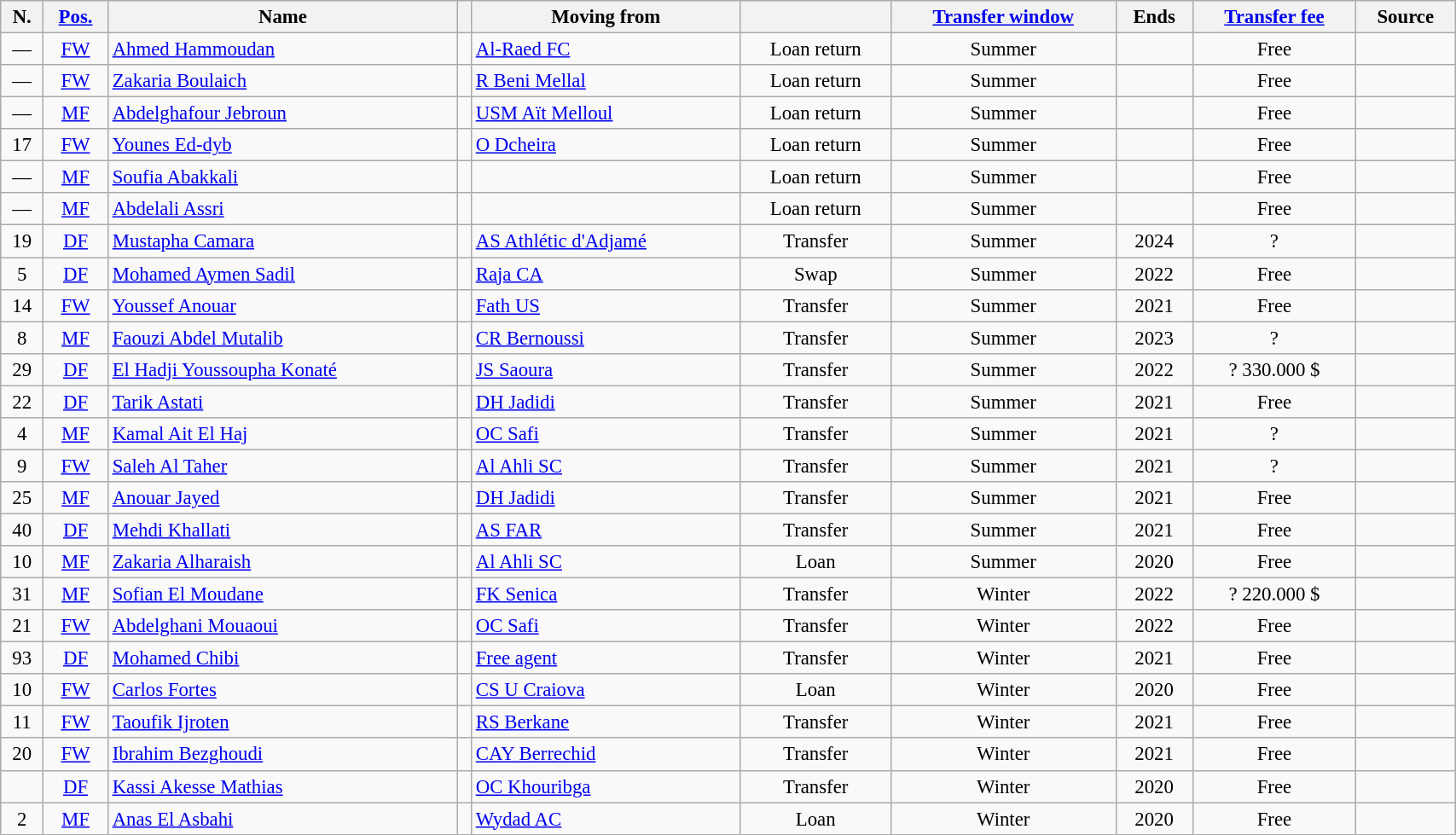<table class="wikitable sortable" style="width:90%; text-align:center; font-size:95%; text-align:center">
<tr>
<th>N.</th>
<th><a href='#'>Pos.</a></th>
<th>Name</th>
<th></th>
<th>Moving from</th>
<th></th>
<th><a href='#'>Transfer window</a></th>
<th>Ends</th>
<th><a href='#'>Transfer fee</a></th>
<th>Source</th>
</tr>
<tr>
<td>—</td>
<td><a href='#'>FW</a></td>
<td style="text-align:left;"> <a href='#'>Ahmed Hammoudan</a></td>
<td></td>
<td style="text-align:left;"> <a href='#'>Al-Raed FC</a></td>
<td>Loan return</td>
<td>Summer</td>
<td></td>
<td>Free</td>
<td></td>
</tr>
<tr>
<td>—</td>
<td><a href='#'>FW</a></td>
<td style="text-align:left;"> <a href='#'>Zakaria Boulaich</a></td>
<td></td>
<td style="text-align:left;"><a href='#'>R Beni Mellal</a></td>
<td>Loan return</td>
<td>Summer</td>
<td></td>
<td>Free</td>
<td></td>
</tr>
<tr>
<td>—</td>
<td><a href='#'>MF</a></td>
<td style="text-align:left;"> <a href='#'>Abdelghafour Jebroun</a></td>
<td></td>
<td style="text-align:left;"><a href='#'>USM Aït Melloul</a></td>
<td>Loan return</td>
<td>Summer</td>
<td></td>
<td>Free</td>
<td></td>
</tr>
<tr>
<td>17</td>
<td><a href='#'>FW</a></td>
<td style="text-align:left;"> <a href='#'>Younes Ed-dyb</a></td>
<td></td>
<td style="text-align:left;"><a href='#'>O Dcheira</a></td>
<td>Loan return</td>
<td>Summer</td>
<td></td>
<td>Free</td>
<td></td>
</tr>
<tr>
<td>—</td>
<td><a href='#'>MF</a></td>
<td style="text-align:left;"> <a href='#'>Soufia Abakkali</a></td>
<td></td>
<td style="text-align:left;"></td>
<td>Loan return</td>
<td>Summer</td>
<td></td>
<td>Free</td>
<td></td>
</tr>
<tr>
<td>—</td>
<td><a href='#'>MF</a></td>
<td style="text-align:left;"> <a href='#'>Abdelali Assri</a></td>
<td></td>
<td style="text-align:left;"></td>
<td>Loan return</td>
<td>Summer</td>
<td></td>
<td>Free</td>
<td></td>
</tr>
<tr>
<td>19</td>
<td><a href='#'>DF</a></td>
<td style="text-align:left;"> <a href='#'>Mustapha Camara</a></td>
<td></td>
<td style="text-align:left;"> <a href='#'>AS Athlétic d'Adjamé</a></td>
<td>Transfer</td>
<td>Summer</td>
<td>2024</td>
<td>?</td>
<td> </td>
</tr>
<tr>
<td>5</td>
<td><a href='#'>DF</a></td>
<td style="text-align:left;"> <a href='#'>Mohamed Aymen Sadil</a></td>
<td></td>
<td style="text-align:left;"><a href='#'>Raja CA</a></td>
<td>Swap</td>
<td>Summer</td>
<td>2022</td>
<td>Free</td>
<td></td>
</tr>
<tr>
<td>14</td>
<td><a href='#'>FW</a></td>
<td style="text-align:left;"> <a href='#'>Youssef Anouar</a></td>
<td></td>
<td style="text-align:left;"><a href='#'>Fath US</a></td>
<td>Transfer</td>
<td>Summer</td>
<td>2021</td>
<td>Free</td>
<td></td>
</tr>
<tr>
<td>8</td>
<td><a href='#'>MF</a></td>
<td style="text-align:left;"> <a href='#'>Faouzi Abdel Mutalib</a></td>
<td></td>
<td style="text-align:left;"><a href='#'>CR Bernoussi</a></td>
<td>Transfer</td>
<td>Summer</td>
<td>2023</td>
<td>?</td>
<td></td>
</tr>
<tr>
<td>29</td>
<td><a href='#'>DF</a></td>
<td style="text-align:left;"> <a href='#'>El Hadji Youssoupha Konaté</a></td>
<td></td>
<td style="text-align:left;"> <a href='#'>JS Saoura</a></td>
<td>Transfer</td>
<td>Summer</td>
<td>2022</td>
<td>? 330.000 $</td>
<td></td>
</tr>
<tr>
<td>22</td>
<td><a href='#'>DF</a></td>
<td style="text-align:left;"> <a href='#'>Tarik Astati</a></td>
<td></td>
<td style="text-align:left;"><a href='#'>DH Jadidi</a></td>
<td>Transfer</td>
<td>Summer</td>
<td>2021</td>
<td>Free</td>
<td></td>
</tr>
<tr>
<td>4</td>
<td><a href='#'>MF</a></td>
<td style="text-align:left;"> <a href='#'>Kamal Ait El Haj</a></td>
<td></td>
<td style="text-align:left;"><a href='#'>OC Safi</a></td>
<td>Transfer</td>
<td>Summer</td>
<td>2021</td>
<td>?</td>
<td></td>
</tr>
<tr>
<td>9</td>
<td><a href='#'>FW</a></td>
<td style="text-align:left;"> <a href='#'>Saleh Al Taher</a></td>
<td></td>
<td style="text-align:left;"> <a href='#'>Al Ahli SC</a></td>
<td>Transfer</td>
<td>Summer</td>
<td>2021</td>
<td>?</td>
<td></td>
</tr>
<tr>
<td>25</td>
<td><a href='#'>MF</a></td>
<td style="text-align:left;"> <a href='#'>Anouar Jayed</a></td>
<td></td>
<td style="text-align:left;"><a href='#'>DH Jadidi</a></td>
<td>Transfer</td>
<td>Summer</td>
<td>2021</td>
<td>Free</td>
<td></td>
</tr>
<tr>
<td>40</td>
<td><a href='#'>DF</a></td>
<td style="text-align:left;"> <a href='#'>Mehdi Khallati</a></td>
<td></td>
<td style="text-align:left;"><a href='#'>AS FAR</a></td>
<td>Transfer</td>
<td>Summer</td>
<td>2021</td>
<td>Free</td>
<td></td>
</tr>
<tr>
<td>10</td>
<td><a href='#'>MF</a></td>
<td style="text-align:left;"> <a href='#'>Zakaria Alharaish</a></td>
<td></td>
<td style="text-align:left;"> <a href='#'>Al Ahli SC</a></td>
<td>Loan</td>
<td>Summer</td>
<td>2020</td>
<td>Free</td>
<td></td>
</tr>
<tr>
<td>31</td>
<td><a href='#'>MF</a></td>
<td style="text-align:left;"> <a href='#'>Sofian El Moudane</a></td>
<td></td>
<td style="text-align:left;"> <a href='#'>FK Senica</a></td>
<td>Transfer</td>
<td>Winter</td>
<td>2022</td>
<td>? 220.000 $</td>
<td></td>
</tr>
<tr>
<td>21</td>
<td><a href='#'>FW</a></td>
<td style="text-align:left;"> <a href='#'>Abdelghani Mouaoui</a></td>
<td></td>
<td style="text-align:left;"><a href='#'>OC Safi</a></td>
<td>Transfer</td>
<td>Winter</td>
<td>2022</td>
<td>Free</td>
<td></td>
</tr>
<tr>
<td>93</td>
<td><a href='#'>DF</a></td>
<td style="text-align:left;"> <a href='#'>Mohamed Chibi</a></td>
<td></td>
<td style="text-align:left;"><a href='#'>Free agent</a></td>
<td>Transfer</td>
<td>Winter</td>
<td>2021</td>
<td>Free</td>
<td></td>
</tr>
<tr>
<td>10</td>
<td><a href='#'>FW</a></td>
<td style="text-align:left;"> <a href='#'>Carlos Fortes</a></td>
<td></td>
<td style="text-align:left;"> <a href='#'>CS U Craiova</a></td>
<td>Loan</td>
<td>Winter</td>
<td>2020</td>
<td>Free</td>
<td></td>
</tr>
<tr>
<td>11</td>
<td><a href='#'>FW</a></td>
<td style="text-align:left;"> <a href='#'>Taoufik Ijroten</a></td>
<td></td>
<td style="text-align:left;"><a href='#'>RS Berkane</a></td>
<td>Transfer</td>
<td>Winter</td>
<td>2021</td>
<td>Free</td>
<td></td>
</tr>
<tr>
<td>20</td>
<td><a href='#'>FW</a></td>
<td style="text-align:left;"> <a href='#'>Ibrahim Bezghoudi</a></td>
<td></td>
<td style="text-align:left;"><a href='#'>CAY Berrechid</a></td>
<td>Transfer</td>
<td>Winter</td>
<td>2021</td>
<td>Free</td>
<td></td>
</tr>
<tr>
<td></td>
<td><a href='#'>DF</a></td>
<td style="text-align:left;"> <a href='#'>Kassi Akesse Mathias</a></td>
<td></td>
<td style="text-align:left;"><a href='#'>OC Khouribga</a></td>
<td>Transfer</td>
<td>Winter</td>
<td>2020</td>
<td>Free</td>
<td></td>
</tr>
<tr>
<td>2</td>
<td><a href='#'>MF</a></td>
<td style="text-align:left;"> <a href='#'>Anas El Asbahi</a></td>
<td></td>
<td style="text-align:left;"><a href='#'>Wydad AC</a></td>
<td>Loan</td>
<td>Winter</td>
<td>2020</td>
<td>Free</td>
<td></td>
</tr>
<tr>
</tr>
</table>
